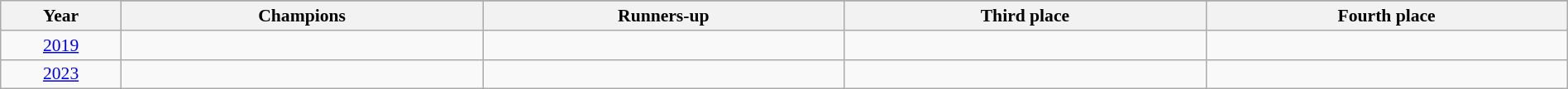<table class="wikitable" style="font-size:90%; width: 100%; text-align: center;">
<tr>
<th rowspan=2 width=5%>Year</th>
</tr>
<tr>
<th width=15%>Champions</th>
<th width=15%>Runners-up</th>
<th width=15%>Third place</th>
<th width=15%>Fourth place</th>
</tr>
<tr>
<td><a href='#'>2019</a></td>
<td><strong></strong></td>
<td></td>
<td></td>
<td></td>
</tr>
<tr>
<td><a href='#'>2023</a></td>
<td><strong></strong></td>
<td></td>
<td></td>
<td></td>
</tr>
</table>
